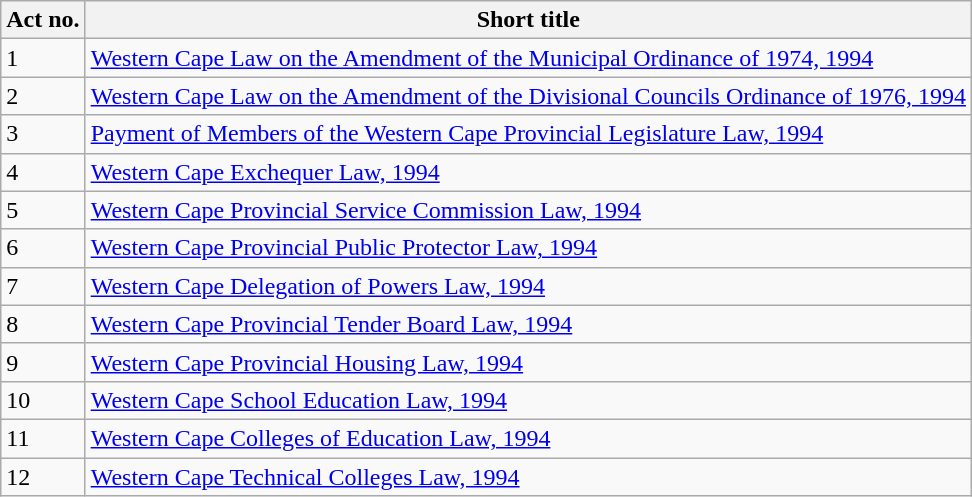<table class="wikitable">
<tr>
<th>Act no.</th>
<th>Short title</th>
</tr>
<tr>
<td>1</td>
<td><a href='#'>Western Cape Law on the Amendment of the Municipal Ordinance of 1974, 1994</a></td>
</tr>
<tr>
<td>2</td>
<td><a href='#'>Western Cape Law on the Amendment of the Divisional Councils Ordinance of 1976, 1994</a></td>
</tr>
<tr>
<td>3</td>
<td><a href='#'>Payment of Members of the Western Cape Provincial Legislature Law, 1994</a></td>
</tr>
<tr>
<td>4</td>
<td><a href='#'>Western Cape Exchequer Law, 1994</a></td>
</tr>
<tr>
<td>5</td>
<td><a href='#'>Western Cape Provincial Service Commission Law, 1994</a></td>
</tr>
<tr>
<td>6</td>
<td><a href='#'>Western Cape Provincial Public Protector Law, 1994</a></td>
</tr>
<tr>
<td>7</td>
<td><a href='#'>Western Cape Delegation of Powers Law, 1994</a></td>
</tr>
<tr>
<td>8</td>
<td><a href='#'>Western Cape Provincial Tender Board Law, 1994</a></td>
</tr>
<tr>
<td>9</td>
<td><a href='#'>Western Cape Provincial Housing Law, 1994</a></td>
</tr>
<tr>
<td>10</td>
<td><a href='#'>Western Cape School Education Law, 1994</a></td>
</tr>
<tr>
<td>11</td>
<td><a href='#'>Western Cape Colleges of Education Law, 1994</a></td>
</tr>
<tr>
<td>12</td>
<td><a href='#'>Western Cape Technical Colleges Law, 1994</a></td>
</tr>
</table>
